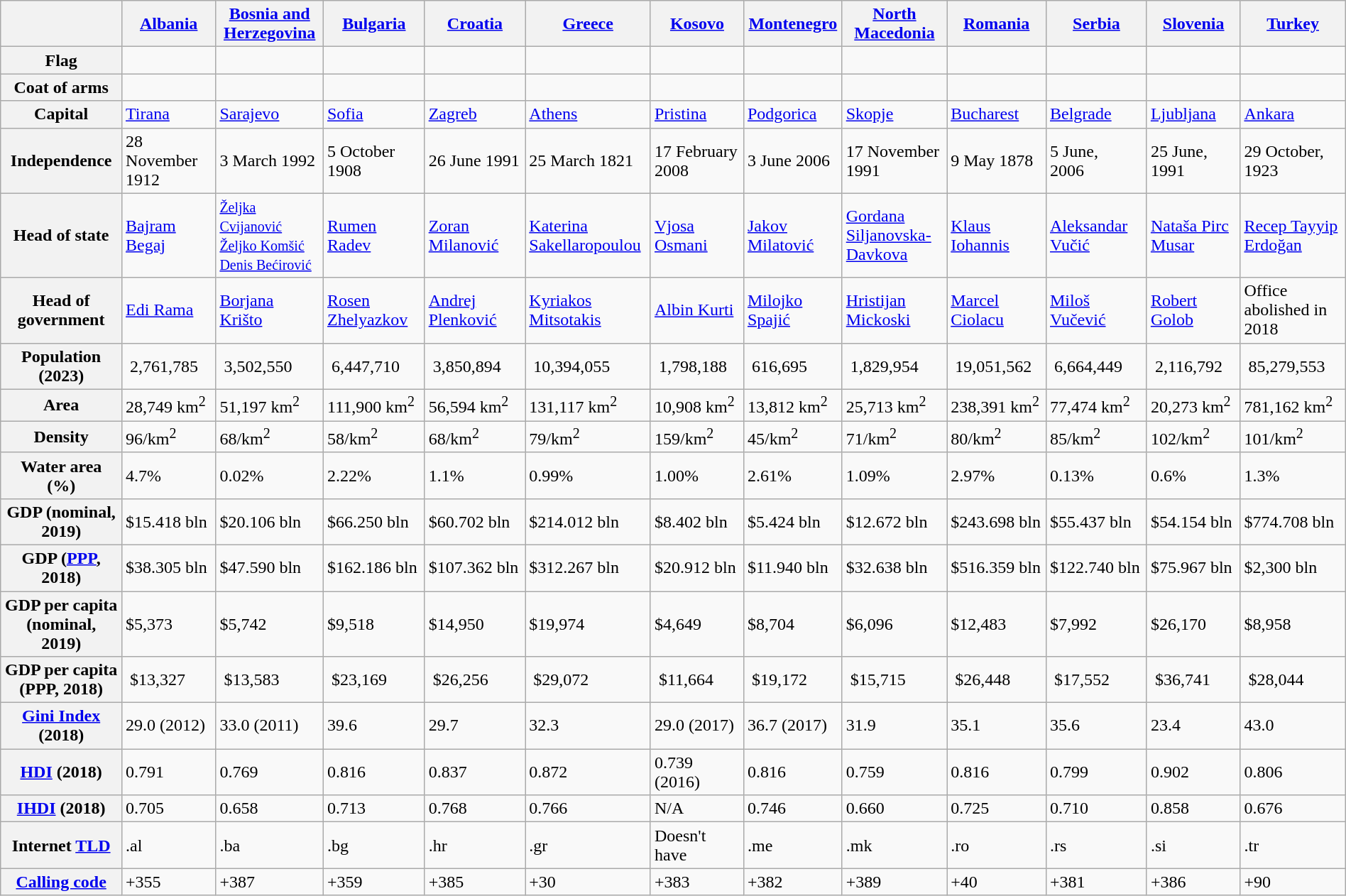<table class=wikitable style="margin:auto; border-collapse:collapse;">
<tr>
<th></th>
<th><a href='#'>Albania</a></th>
<th><a href='#'>Bosnia and Herzegovina</a></th>
<th><a href='#'>Bulgaria</a></th>
<th><a href='#'>Croatia</a></th>
<th><a href='#'>Greece</a></th>
<th><a href='#'>Kosovo</a></th>
<th><a href='#'>Montenegro</a></th>
<th><a href='#'>North Macedonia</a></th>
<th><a href='#'>Romania</a></th>
<th><a href='#'>Serbia</a></th>
<th><a href='#'>Slovenia</a></th>
<th><a href='#'>Turkey</a></th>
</tr>
<tr>
<th>Flag</th>
<td style="text-align:center;"></td>
<td style="text-align:center;"></td>
<td style="text-align:center;"></td>
<td style="text-align:center;"></td>
<td style="text-align:center;"></td>
<td style="text-align:center;"></td>
<td style="text-align:center;"></td>
<td style="text-align:center;"></td>
<td style="text-align:center;"></td>
<td style="text-align:center;"></td>
<td style="text-align:center;"></td>
<td style="text-align:center;"></td>
</tr>
<tr>
<th>Coat of arms</th>
<td style="text-align:center;"></td>
<td style="text-align:center;"></td>
<td style="text-align:center;"></td>
<td style="text-align:center;"></td>
<td style="text-align:center;"></td>
<td style="text-align:center;"></td>
<td style="text-align:center;"></td>
<td style="text-align:center;"></td>
<td style="text-align:center;"></td>
<td style="text-align:center;"></td>
<td style="text-align:center;"></td>
<td style="text-align:center;"></td>
</tr>
<tr>
<th>Capital</th>
<td><a href='#'>Tirana</a></td>
<td><a href='#'>Sarajevo</a></td>
<td><a href='#'>Sofia</a></td>
<td><a href='#'>Zagreb</a></td>
<td><a href='#'>Athens</a></td>
<td><a href='#'>Pristina</a></td>
<td><a href='#'>Podgorica</a></td>
<td><a href='#'>Skopje</a></td>
<td><a href='#'>Bucharest</a></td>
<td><a href='#'>Belgrade</a></td>
<td><a href='#'>Ljubljana</a></td>
<td><a href='#'>Ankara</a></td>
</tr>
<tr>
<th>Independence</th>
<td>28 November 1912</td>
<td>3 March 1992</td>
<td>5 October 1908</td>
<td>26 June 1991</td>
<td>25 March 1821</td>
<td>17 February 2008</td>
<td>3 June 2006</td>
<td>17 November 1991</td>
<td>9 May 1878</td>
<td>5 June,<br> 2006</td>
<td>25 June,<br> 1991</td>
<td>29 October,<br> 1923</td>
</tr>
<tr>
<th>Head of state</th>
<td><a href='#'>Bajram Begaj</a></td>
<td><small><a href='#'>Željka Cvijanović</a><br> <a href='#'>Željko Komšić</a><br> <a href='#'>Denis Bećirović</a></small></td>
<td><a href='#'>Rumen Radev</a></td>
<td><a href='#'>Zoran Milanović</a></td>
<td><a href='#'>Katerina Sakellaropoulou</a></td>
<td><a href='#'>Vjosa Osmani</a></td>
<td><a href='#'>Jakov Milatović</a></td>
<td><a href='#'>Gordana Siljanovska-Davkova</a></td>
<td><a href='#'>Klaus Iohannis</a></td>
<td><a href='#'>Aleksandar Vučić</a></td>
<td><a href='#'>Nataša Pirc Musar</a></td>
<td><a href='#'>Recep Tayyip Erdoğan</a></td>
</tr>
<tr>
<th>Head of government</th>
<td><a href='#'>Edi Rama</a></td>
<td><a href='#'>Borjana Krišto</a></td>
<td><a href='#'>Rosen Zhelyazkov</a></td>
<td><a href='#'>Andrej Plenković</a></td>
<td><a href='#'>Kyriakos Mitsotakis</a></td>
<td><a href='#'>Albin Kurti</a></td>
<td><a href='#'>Milojko Spajić</a></td>
<td><a href='#'>Hristijan Mickoski</a></td>
<td><a href='#'>Marcel Ciolacu</a></td>
<td><a href='#'>Miloš Vučević</a></td>
<td><a href='#'>Robert Golob</a></td>
<td>Office abolished in 2018</td>
</tr>
<tr>
<th>Population (2023)</th>
<td> 2,761,785</td>
<td> 3,502,550</td>
<td> 6,447,710</td>
<td> 3,850,894</td>
<td> 10,394,055</td>
<td> 1,798,188</td>
<td> 616,695</td>
<td> 1,829,954</td>
<td> 19,051,562</td>
<td> 6,664,449</td>
<td> 2,116,792</td>
<td> 85,279,553</td>
</tr>
<tr>
<th>Area</th>
<td>28,749 km<sup>2</sup></td>
<td>51,197 km<sup>2</sup></td>
<td>111,900 km<sup>2</sup></td>
<td>56,594 km<sup>2</sup></td>
<td>131,117 km<sup>2</sup></td>
<td>10,908 km<sup>2</sup></td>
<td>13,812 km<sup>2</sup></td>
<td>25,713 km<sup>2</sup></td>
<td>238,391 km<sup>2</sup></td>
<td>77,474 km<sup>2</sup></td>
<td>20,273 km<sup>2</sup></td>
<td>781,162 km<sup>2</sup></td>
</tr>
<tr>
<th>Density</th>
<td>96/km<sup>2</sup></td>
<td>68/km<sup>2</sup></td>
<td>58/km<sup>2</sup></td>
<td>68/km<sup>2</sup></td>
<td>79/km<sup>2</sup></td>
<td>159/km<sup>2</sup></td>
<td>45/km<sup>2</sup></td>
<td>71/km<sup>2</sup></td>
<td>80/km<sup>2</sup></td>
<td>85/km<sup>2</sup></td>
<td>102/km<sup>2</sup></td>
<td>101/km<sup>2</sup></td>
</tr>
<tr>
<th>Water area (%)</th>
<td>4.7%</td>
<td>0.02%</td>
<td>2.22%</td>
<td>1.1%</td>
<td>0.99%</td>
<td>1.00%</td>
<td>2.61%</td>
<td>1.09%</td>
<td>2.97%</td>
<td>0.13%</td>
<td>0.6%</td>
<td>1.3%</td>
</tr>
<tr>
<th>GDP (nominal, 2019)</th>
<td> $15.418 bln</td>
<td> $20.106 bln</td>
<td> $66.250 bln</td>
<td> $60.702 bln</td>
<td> $214.012 bln</td>
<td> $8.402 bln</td>
<td> $5.424 bln</td>
<td> $12.672 bln</td>
<td> $243.698 bln</td>
<td> $55.437 bln</td>
<td> $54.154 bln</td>
<td> $774.708 bln</td>
</tr>
<tr>
<th>GDP (<a href='#'>PPP</a>, 2018)</th>
<td> $38.305 bln</td>
<td> $47.590 bln</td>
<td> $162.186 bln</td>
<td> $107.362 bln</td>
<td> $312.267 bln</td>
<td> $20.912 bln</td>
<td> $11.940 bln</td>
<td> $32.638 bln</td>
<td> $516.359 bln</td>
<td> $122.740 bln</td>
<td> $75.967 bln</td>
<td> $2,300 bln</td>
</tr>
<tr>
<th>GDP per capita (nominal, 2019)</th>
<td> $5,373</td>
<td> $5,742</td>
<td> $9,518</td>
<td> $14,950</td>
<td> $19,974</td>
<td> $4,649</td>
<td> $8,704</td>
<td> $6,096</td>
<td> $12,483</td>
<td> $7,992</td>
<td> $26,170</td>
<td> $8,958</td>
</tr>
<tr>
<th>GDP per capita (PPP, 2018)</th>
<td> $13,327</td>
<td> $13,583</td>
<td> $23,169</td>
<td> $26,256</td>
<td> $29,072</td>
<td> $11,664</td>
<td> $19,172</td>
<td> $15,715</td>
<td> $26,448</td>
<td> $17,552</td>
<td> $36,741</td>
<td> $28,044</td>
</tr>
<tr>
<th><a href='#'>Gini Index</a> (2018)</th>
<td>29.0  (2012)</td>
<td>33.0  (2011)</td>
<td> 39.6 </td>
<td> 29.7 </td>
<td> 32.3 </td>
<td> 29.0  (2017)</td>
<td> 36.7  (2017)</td>
<td> 31.9 </td>
<td> 35.1 </td>
<td> 35.6 </td>
<td> 23.4 </td>
<td> 43.0 </td>
</tr>
<tr>
<th><a href='#'>HDI</a> (2018)</th>
<td> 0.791 </td>
<td> 0.769 </td>
<td> 0.816 </td>
<td> 0.837 </td>
<td> 0.872 </td>
<td>0.739  (2016)</td>
<td> 0.816 </td>
<td> 0.759 </td>
<td> 0.816 </td>
<td> 0.799 </td>
<td> 0.902 </td>
<td> 0.806 </td>
</tr>
<tr>
<th><a href='#'>IHDI</a> (2018)</th>
<td> 0.705 </td>
<td> 0.658 </td>
<td> 0.713 </td>
<td> 0.768 </td>
<td> 0.766 </td>
<td> N/A</td>
<td> 0.746 </td>
<td> 0.660 </td>
<td> 0.725 </td>
<td> 0.710 </td>
<td> 0.858 </td>
<td> 0.676 </td>
</tr>
<tr>
<th>Internet <a href='#'>TLD</a></th>
<td>.al</td>
<td>.ba</td>
<td>.bg</td>
<td>.hr</td>
<td>.gr</td>
<td>Doesn't have</td>
<td>.me</td>
<td>.mk</td>
<td>.ro</td>
<td>.rs</td>
<td>.si</td>
<td>.tr</td>
</tr>
<tr>
<th><a href='#'>Calling code</a></th>
<td>+355</td>
<td>+387</td>
<td>+359</td>
<td>+385</td>
<td>+30</td>
<td>+383</td>
<td>+382</td>
<td>+389</td>
<td>+40</td>
<td>+381</td>
<td>+386</td>
<td>+90</td>
</tr>
</table>
